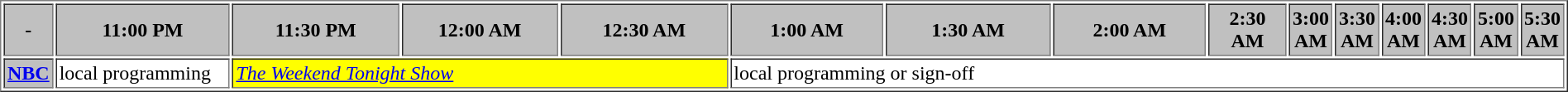<table border="1" cellpadding="2">
<tr>
<th bgcolor="#C0C0C0">-</th>
<th width="13%" bgcolor="#C0C0C0">11:00 PM</th>
<th width="14%" bgcolor="#C0C0C0">11:30 PM</th>
<th width="13%" bgcolor="#C0C0C0">12:00 AM</th>
<th width="14%" bgcolor="#C0C0C0">12:30 AM</th>
<th width="13%" bgcolor="#C0C0C0">1:00 AM</th>
<th width="14%" bgcolor="#C0C0C0">1:30 AM</th>
<th width="13%" bgcolor="#C0C0C0">2:00 AM</th>
<th width="14%" bgcolor="#C0C0C0">2:30 AM</th>
<th width="13%" bgcolor="#C0C0C0">3:00 AM</th>
<th width="14%" bgcolor="#C0C0C0">3:30 AM</th>
<th width="13%" bgcolor="#C0C0C0">4:00 AM</th>
<th width="14%" bgcolor="#C0C0C0">4:30 AM</th>
<th width="13%" bgcolor="#C0C0C0">5:00 AM</th>
<th width="14%" bgcolor="#C0C0C0">5:30 AM</th>
</tr>
<tr>
<th bgcolor="#C0C0C0"><a href='#'>NBC</a></th>
<td bgcolor="white">local programming</td>
<td bgcolor="yellow" colspan="3"><a href='#'><em>The Weekend Tonight Show</em></a></td>
<td bgcolor="white" colspan="10">local programming or sign-off</td>
</tr>
</table>
